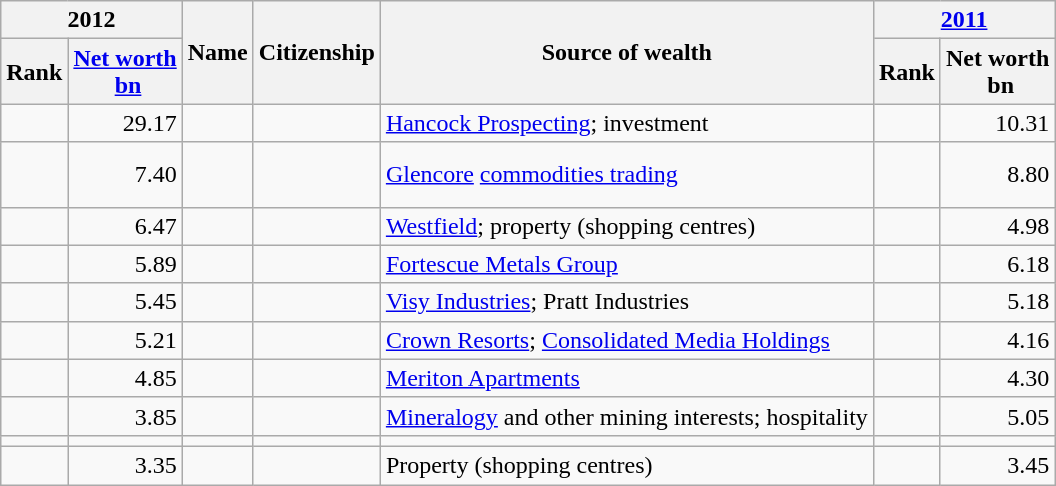<table class="wikitable sortable">
<tr>
<th colspan=2>2012</th>
<th rowspan=2>Name</th>
<th rowspan=2>Citizenship</th>
<th rowspan=2>Source of wealth</th>
<th colspan=2><a href='#'>2011</a></th>
</tr>
<tr>
<th>Rank</th>
<th><a href='#'>Net worth</a><br> <a href='#'>bn</a></th>
<th>Rank</th>
<th>Net worth<br> bn</th>
</tr>
<tr>
<td align="center"> </td>
<td align="right">29.17 </td>
<td></td>
<td></td>
<td><a href='#'>Hancock Prospecting</a>; investment</td>
<td align="center"> </td>
<td align="right">10.31 </td>
</tr>
<tr>
<td align="center"> </td>
<td align="right">7.40 </td>
<td></td>
<td><br><br></td>
<td><a href='#'>Glencore</a> <a href='#'>commodities trading</a></td>
<td align="center"> </td>
<td align="right">8.80 </td>
</tr>
<tr>
<td align="center"> </td>
<td align="right">6.47 </td>
<td> </td>
<td></td>
<td><a href='#'>Westfield</a>; property (shopping centres)</td>
<td align="center"> </td>
<td align="right">4.98 </td>
</tr>
<tr>
<td align="center"> </td>
<td align="right">5.89 </td>
<td></td>
<td></td>
<td><a href='#'>Fortescue Metals Group</a></td>
<td align="center"> </td>
<td align="right">6.18 </td>
</tr>
<tr>
<td align="center"> </td>
<td align="right">5.45 </td>
<td></td>
<td></td>
<td><a href='#'>Visy Industries</a>; Pratt Industries</td>
<td align="center"> </td>
<td align="right">5.18 </td>
</tr>
<tr>
<td align="center"> </td>
<td align="right">5.21 </td>
<td></td>
<td></td>
<td><a href='#'>Crown Resorts</a>; <a href='#'>Consolidated Media Holdings</a></td>
<td align="center"> </td>
<td align="right">4.16 </td>
</tr>
<tr>
<td align="center"> </td>
<td align="right">4.85 </td>
<td> </td>
<td></td>
<td><a href='#'>Meriton Apartments</a></td>
<td align="center"> </td>
<td align="right">4.30 </td>
</tr>
<tr>
<td align="center"> </td>
<td align="right">3.85 </td>
<td></td>
<td></td>
<td><a href='#'>Mineralogy</a> and other mining interests; hospitality</td>
<td align="center"> </td>
<td align="right">5.05 </td>
</tr>
<tr>
<td align="center"></td>
<td align="right"></td>
<td></td>
<td></td>
<td></td>
<td align="center"></td>
<td align="right"></td>
</tr>
<tr>
<td align="center"> </td>
<td align="right">3.35 </td>
<td> </td>
<td></td>
<td>Property (shopping centres)</td>
<td align="center"> </td>
<td align="right">3.45 </td>
</tr>
</table>
